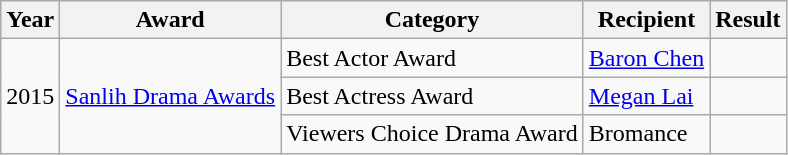<table class="wikitable">
<tr>
<th>Year</th>
<th>Award</th>
<th>Category</th>
<th>Recipient</th>
<th>Result</th>
</tr>
<tr>
<td rowspan=4>2015</td>
<td rowspan=3><a href='#'>Sanlih Drama Awards</a></td>
<td>Best Actor Award</td>
<td><a href='#'>Baron Chen</a></td>
<td></td>
</tr>
<tr>
<td>Best Actress Award</td>
<td><a href='#'>Megan Lai</a></td>
<td></td>
</tr>
<tr>
<td>Viewers Choice Drama Award</td>
<td>Bromance</td>
<td></td>
</tr>
</table>
